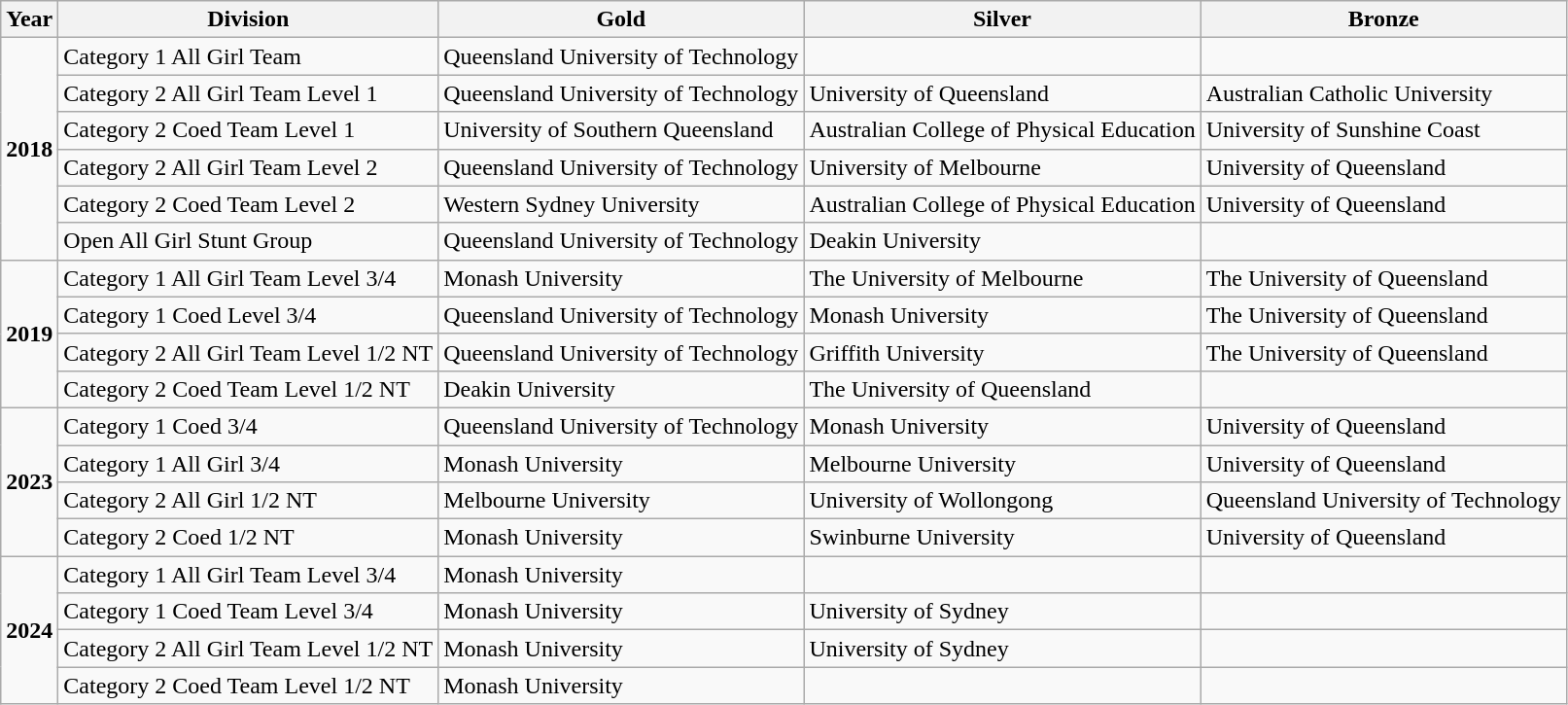<table class="wikitable">
<tr>
<th>Year</th>
<th>Division</th>
<th>Gold</th>
<th>Silver</th>
<th>Bronze</th>
</tr>
<tr>
<td rowspan="6"><strong>2018</strong></td>
<td>Category 1 All Girl Team</td>
<td>Queensland University of Technology</td>
<td></td>
<td></td>
</tr>
<tr>
<td>Category 2 All Girl Team Level 1</td>
<td>Queensland University of Technology</td>
<td>University of Queensland</td>
<td>Australian Catholic University</td>
</tr>
<tr>
<td>Category 2 Coed Team Level 1</td>
<td>University of Southern Queensland</td>
<td>Australian College of Physical Education</td>
<td>University of Sunshine Coast</td>
</tr>
<tr>
<td>Category 2 All Girl Team Level 2</td>
<td>Queensland University of Technology</td>
<td>University of Melbourne</td>
<td>University of Queensland</td>
</tr>
<tr>
<td>Category 2 Coed Team Level 2</td>
<td>Western Sydney University</td>
<td>Australian College of Physical Education</td>
<td>University of Queensland</td>
</tr>
<tr>
<td>Open All Girl Stunt Group</td>
<td>Queensland University of Technology</td>
<td>Deakin University</td>
<td></td>
</tr>
<tr>
<td rowspan="4"><strong>2019</strong></td>
<td>Category 1 All Girl Team Level 3/4</td>
<td>Monash University</td>
<td>The University of Melbourne</td>
<td>The University of Queensland</td>
</tr>
<tr>
<td>Category 1 Coed Level 3/4</td>
<td>Queensland University of Technology</td>
<td>Monash University</td>
<td>The University of Queensland</td>
</tr>
<tr>
<td>Category 2 All Girl Team Level 1/2 NT</td>
<td>Queensland University of Technology</td>
<td>Griffith University</td>
<td>The University of Queensland</td>
</tr>
<tr>
<td>Category 2 Coed Team Level 1/2 NT</td>
<td>Deakin University</td>
<td>The University of Queensland</td>
<td></td>
</tr>
<tr>
<td rowspan="4"><strong>2023</strong></td>
<td>Category 1 Coed 3/4</td>
<td>Queensland University of Technology</td>
<td>Monash University</td>
<td>University of Queensland</td>
</tr>
<tr>
<td>Category 1 All Girl 3/4</td>
<td>Monash University</td>
<td>Melbourne University</td>
<td>University of Queensland</td>
</tr>
<tr>
<td>Category 2 All Girl 1/2 NT</td>
<td>Melbourne University</td>
<td>University of Wollongong</td>
<td>Queensland University of Technology</td>
</tr>
<tr>
<td>Category 2 Coed 1/2 NT</td>
<td>Monash University</td>
<td>Swinburne University</td>
<td>University of Queensland</td>
</tr>
<tr>
<td rowspan="4"><strong>2024</strong></td>
<td>Category 1 All Girl Team Level 3/4</td>
<td>Monash University</td>
<td></td>
<td></td>
</tr>
<tr>
<td>Category 1 Coed Team Level 3/4</td>
<td>Monash University</td>
<td>University of Sydney</td>
<td></td>
</tr>
<tr>
<td>Category 2 All Girl Team Level 1/2 NT</td>
<td>Monash University</td>
<td>University of Sydney</td>
<td></td>
</tr>
<tr>
<td>Category 2 Coed Team Level 1/2 NT</td>
<td>Monash University</td>
<td></td>
<td></td>
</tr>
</table>
